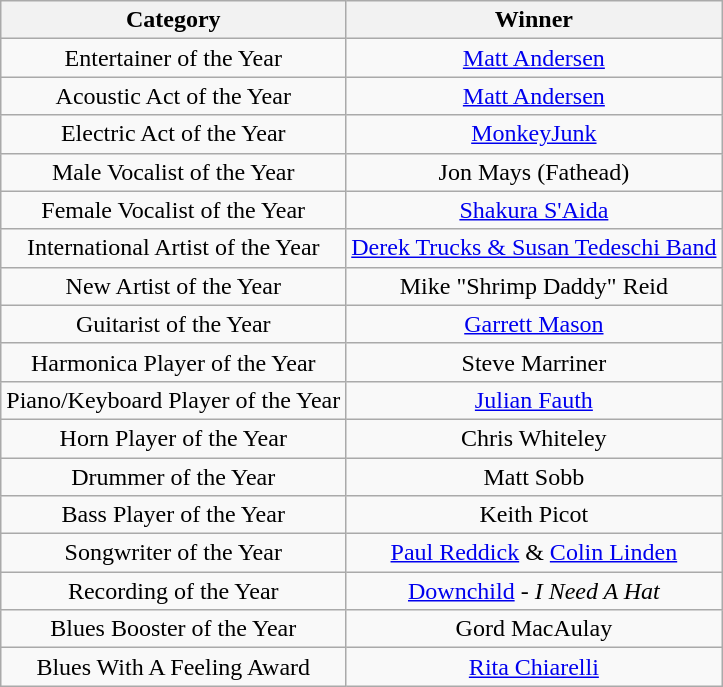<table class="wikitable sortable" style="text-align:center">
<tr>
<th>Category</th>
<th>Winner</th>
</tr>
<tr>
<td>Entertainer of the Year</td>
<td><a href='#'>Matt Andersen</a></td>
</tr>
<tr>
<td>Acoustic Act of the Year</td>
<td><a href='#'>Matt Andersen</a></td>
</tr>
<tr>
<td>Electric Act of the Year</td>
<td><a href='#'>MonkeyJunk</a></td>
</tr>
<tr>
<td>Male Vocalist of the Year</td>
<td>Jon Mays (Fathead)</td>
</tr>
<tr>
<td>Female Vocalist of the Year</td>
<td><a href='#'>Shakura S'Aida</a></td>
</tr>
<tr>
<td>International Artist of the Year</td>
<td><a href='#'>Derek Trucks & Susan Tedeschi Band</a></td>
</tr>
<tr>
<td>New Artist of the Year</td>
<td>Mike "Shrimp Daddy" Reid</td>
</tr>
<tr>
<td>Guitarist of the Year</td>
<td><a href='#'>Garrett Mason</a></td>
</tr>
<tr>
<td>Harmonica Player of the Year</td>
<td>Steve Marriner</td>
</tr>
<tr>
<td>Piano/Keyboard Player of the Year</td>
<td><a href='#'>Julian Fauth</a></td>
</tr>
<tr>
<td>Horn Player of the Year</td>
<td>Chris Whiteley</td>
</tr>
<tr>
<td>Drummer of the Year</td>
<td>Matt Sobb</td>
</tr>
<tr>
<td>Bass Player of the Year</td>
<td>Keith Picot</td>
</tr>
<tr>
<td>Songwriter of the Year</td>
<td><a href='#'>Paul Reddick</a> & <a href='#'>Colin Linden</a></td>
</tr>
<tr>
<td>Recording of the Year</td>
<td><a href='#'>Downchild</a> - <em>I Need A Hat</em></td>
</tr>
<tr>
<td>Blues Booster of the Year</td>
<td>Gord MacAulay</td>
</tr>
<tr>
<td>Blues With A Feeling Award</td>
<td><a href='#'>Rita Chiarelli</a></td>
</tr>
</table>
